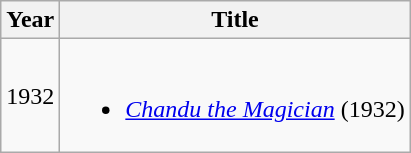<table class="wikitable sortable">
<tr>
<th>Year</th>
<th>Title</th>
</tr>
<tr>
<td>1932</td>
<td><br><ul><li><em><a href='#'>Chandu the Magician</a></em> (1932)</li></ul></td>
</tr>
</table>
